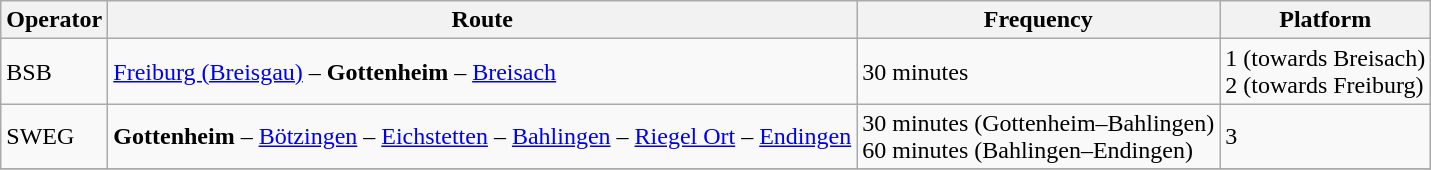<table class="wikitable">
<tr>
<th>Operator</th>
<th>Route</th>
<th>Frequency</th>
<th>Platform</th>
</tr>
<tr>
<td>BSB</td>
<td><a href='#'>Freiburg (Breisgau)</a> – <strong>Gottenheim</strong> – <a href='#'>Breisach</a></td>
<td>30 minutes</td>
<td>1 (towards Breisach)<br> 2 (towards Freiburg)</td>
</tr>
<tr>
<td>SWEG</td>
<td><strong>Gottenheim</strong> – <a href='#'>Bötzingen</a> – <a href='#'>Eichstetten</a> – <a href='#'>Bahlingen</a> – <a href='#'>Riegel Ort</a> – <a href='#'>Endingen</a></td>
<td>30 minutes (Gottenheim–Bahlingen)<br> 60 minutes (Bahlingen–Endingen)</td>
<td>3</td>
</tr>
<tr>
</tr>
</table>
